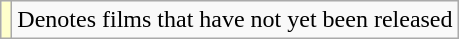<table class="wikitable">
<tr>
<td style="background:#FFFFCC;"></td>
<td>Denotes films that have not yet been released</td>
</tr>
</table>
